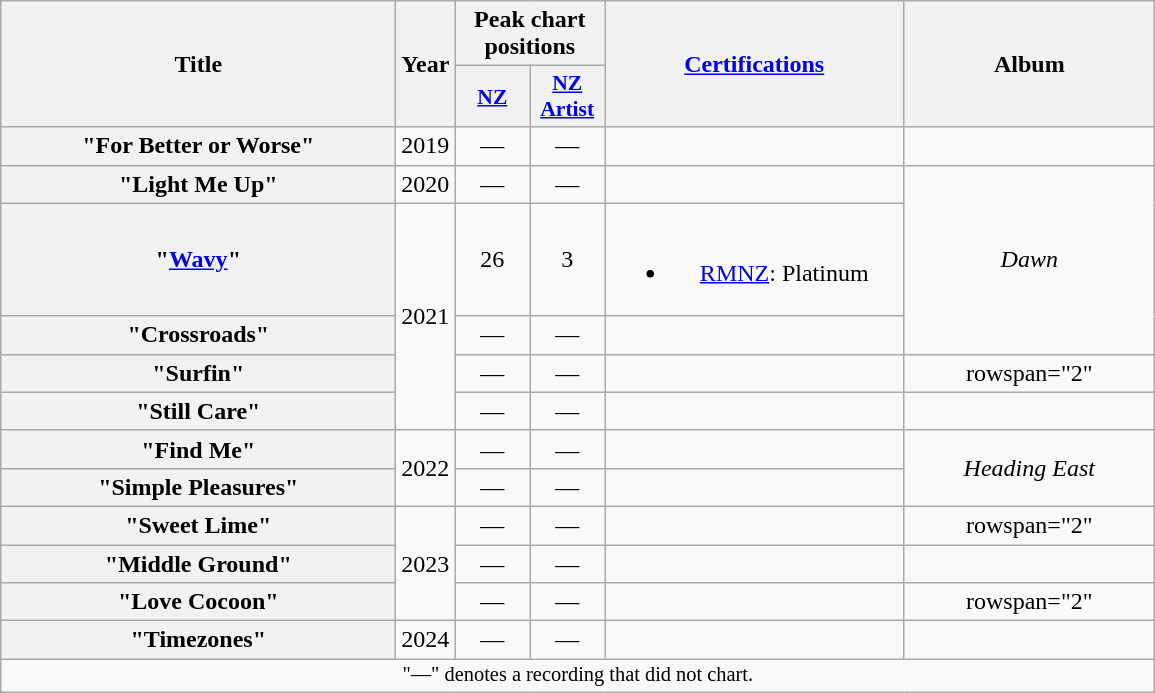<table class="wikitable plainrowheaders" style="text-align:center;">
<tr>
<th scope="col" rowspan="2" style="width:16em;">Title</th>
<th scope="col" rowspan="2" style="width:1em;">Year</th>
<th scope="col" colspan="2">Peak chart positions</th>
<th scope="col" rowspan="2" style="width:12em;"><a href='#'>Certifications</a></th>
<th scope="col" rowspan="2" style="width:10em;">Album</th>
</tr>
<tr>
<th scope="col" style="width:3em;font-size:90%;"><a href='#'>NZ</a><br></th>
<th scope="col" style="width:3em;font-size:90%;"><a href='#'>NZ<br>Artist</a><br></th>
</tr>
<tr>
<th scope="row">"For Better or Worse"</th>
<td>2019</td>
<td>—</td>
<td>—</td>
<td></td>
<td></td>
</tr>
<tr>
<th scope="row">"Light Me Up"</th>
<td>2020</td>
<td>—</td>
<td>—</td>
<td></td>
<td rowspan="3"><em>Dawn</em></td>
</tr>
<tr>
<th scope="row">"<a href='#'>Wavy</a>"</th>
<td rowspan="4">2021</td>
<td>26</td>
<td>3</td>
<td><br><ul><li><a href='#'>RMNZ</a>: Platinum</li></ul></td>
</tr>
<tr>
<th scope="row">"Crossroads"<br></th>
<td>—</td>
<td>—</td>
<td></td>
</tr>
<tr>
<th scope="row">"Surfin"</th>
<td>—</td>
<td>—</td>
<td></td>
<td>rowspan="2" </td>
</tr>
<tr>
<th scope="row">"Still Care"<br></th>
<td>—</td>
<td>—</td>
<td></td>
</tr>
<tr>
<th scope="row">"Find Me"</th>
<td rowspan="2">2022</td>
<td>—</td>
<td>—</td>
<td></td>
<td rowspan="2"><em>Heading East</em></td>
</tr>
<tr>
<th scope="row">"Simple Pleasures"</th>
<td>—</td>
<td>—</td>
<td></td>
</tr>
<tr>
<th scope="row">"Sweet Lime"</th>
<td rowspan="3">2023</td>
<td>—</td>
<td>—</td>
<td></td>
<td>rowspan="2" </td>
</tr>
<tr>
<th scope="row">"Middle Ground"</th>
<td>—</td>
<td>—</td>
<td></td>
</tr>
<tr>
<th scope="row">"Love Cocoon"<br></th>
<td>—</td>
<td>—</td>
<td></td>
<td>rowspan="2" </td>
</tr>
<tr>
<th scope="row">"Timezones"</th>
<td rowspan="1">2024</td>
<td>—</td>
<td>—</td>
<td></td>
</tr>
<tr>
<td colspan="8" style="font-size:85%;">"—" denotes a recording that did not chart.</td>
</tr>
</table>
